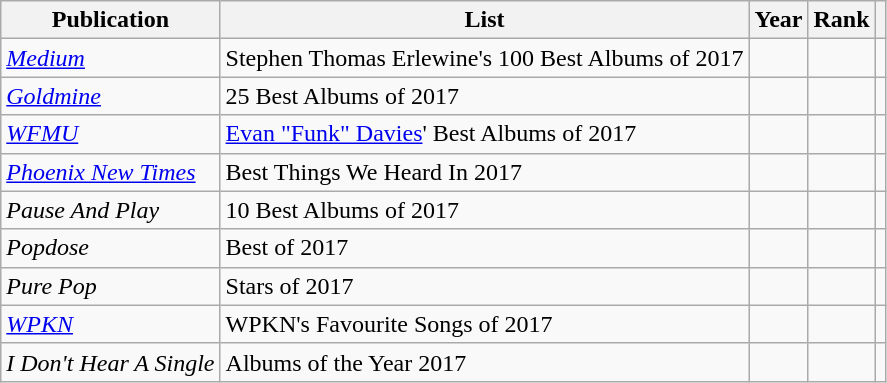<table class="sortable wikitable">
<tr>
<th>Publication</th>
<th>List</th>
<th>Year</th>
<th>Rank</th>
<th class="unsortable"></th>
</tr>
<tr>
<td><em><a href='#'>Medium</a></em></td>
<td>Stephen Thomas Erlewine's 100 Best Albums of 2017</td>
<td></td>
<td></td>
<td></td>
</tr>
<tr>
<td><em><a href='#'>Goldmine</a></em></td>
<td>25 Best Albums of 2017</td>
<td></td>
<td></td>
<td></td>
</tr>
<tr>
<td><em><a href='#'>WFMU</a></em></td>
<td><a href='#'>Evan "Funk" Davies</a>' Best Albums of 2017</td>
<td></td>
<td></td>
<td></td>
</tr>
<tr>
<td><em><a href='#'>Phoenix New Times</a></em></td>
<td>Best Things We Heard In 2017</td>
<td></td>
<td></td>
<td></td>
</tr>
<tr>
<td><em>Pause And Play</em></td>
<td>10 Best Albums of 2017</td>
<td></td>
<td></td>
<td></td>
</tr>
<tr>
<td><em>Popdose</em></td>
<td>Best of 2017</td>
<td></td>
<td></td>
<td></td>
</tr>
<tr>
<td><em>Pure Pop</em></td>
<td>Stars of 2017</td>
<td></td>
<td></td>
<td></td>
</tr>
<tr>
<td><em><a href='#'>WPKN</a></em></td>
<td>WPKN's Favourite Songs of 2017</td>
<td></td>
<td></td>
<td></td>
</tr>
<tr>
<td><em>I Don't Hear A Single</em></td>
<td>Albums of the Year 2017</td>
<td></td>
<td></td>
<td></td>
</tr>
</table>
